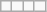<table class="wikitable">
<tr>
<td></td>
<td></td>
<td></td>
<td></td>
</tr>
</table>
